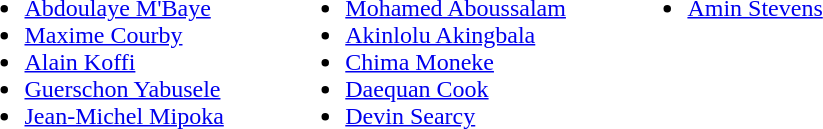<table>
<tr>
<td valign="top"><br><ul><li> <a href='#'>Abdoulaye M'Baye</a></li><li> <a href='#'>Maxime Courby</a></li><li> <a href='#'>Alain Koffi</a></li><li> <a href='#'>Guerschon Yabusele</a></li><li> <a href='#'>Jean-Michel Mipoka</a></li></ul></td>
<td width="33"> </td>
<td valign="top"><br><ul><li> <a href='#'>Mohamed Aboussalam</a></li><li> <a href='#'>Akinlolu Akingbala</a></li><li> <a href='#'>Chima Moneke</a></li><li> <a href='#'>Daequan Cook </a></li><li> <a href='#'>Devin Searcy</a></li></ul></td>
<td width="33"> </td>
<td valign="top"><br><ul><li> <a href='#'>Amin Stevens</a></li></ul></td>
</tr>
</table>
